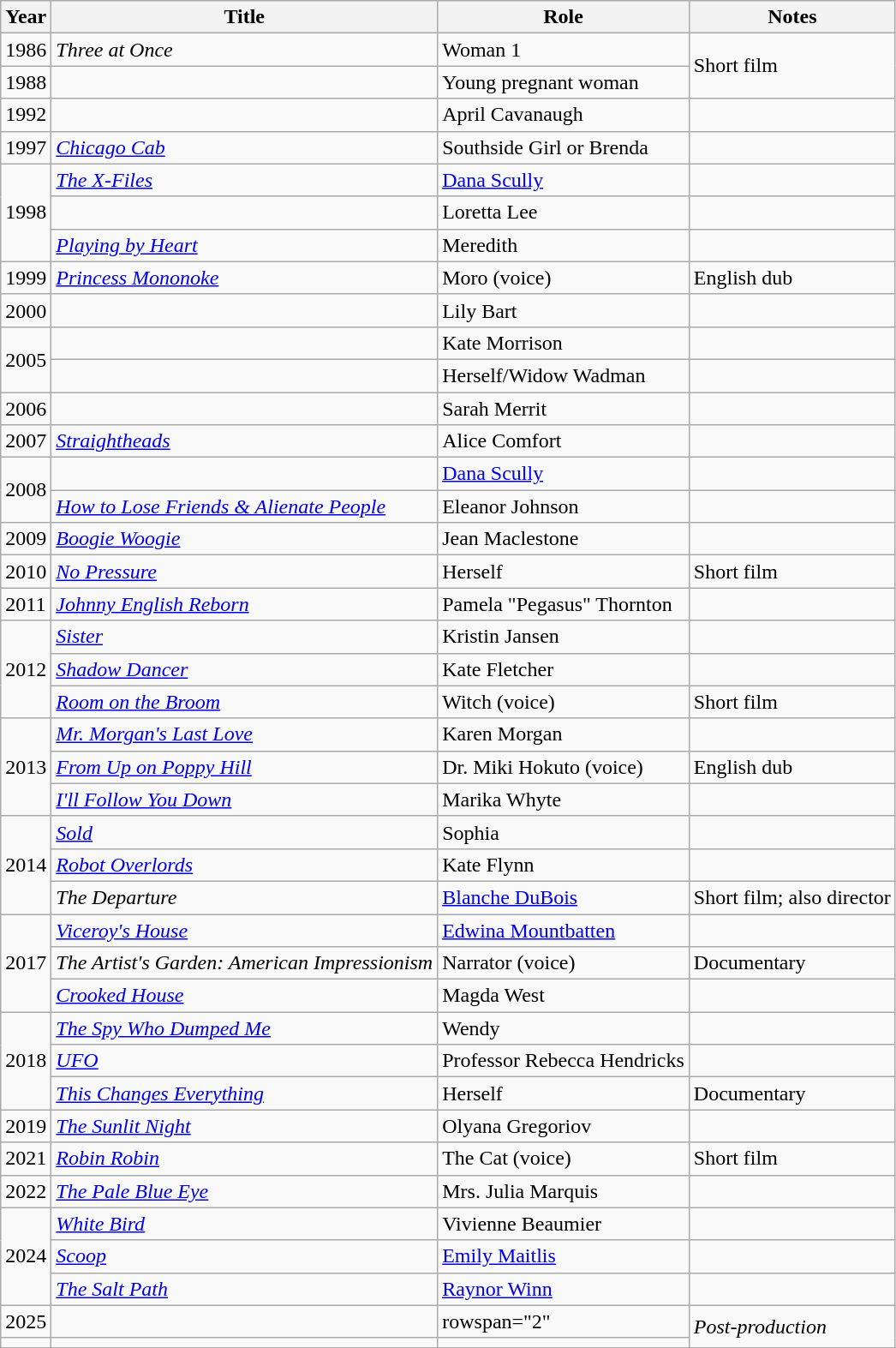<table class="wikitable sortable">
<tr>
<th>Year</th>
<th>Title</th>
<th>Role</th>
<th class="unsortable">Notes</th>
</tr>
<tr>
<td>1986</td>
<td><em>Three at Once</em></td>
<td>Woman 1</td>
<td rowspan="2">Short film</td>
</tr>
<tr>
<td>1988</td>
<td><em></em></td>
<td>Young pregnant woman</td>
</tr>
<tr>
<td>1992</td>
<td><em></em></td>
<td>April Cavanaugh</td>
<td></td>
</tr>
<tr>
<td>1997</td>
<td><em><a href='#'>Chicago Cab</a></em></td>
<td>Southside Girl or Brenda</td>
<td></td>
</tr>
<tr>
<td rowspan="3">1998</td>
<td><em><a href='#'>The X-Files</a></em></td>
<td><a href='#'>Dana Scully</a></td>
<td></td>
</tr>
<tr>
<td><em></em></td>
<td>Loretta Lee</td>
<td></td>
</tr>
<tr>
<td><em><a href='#'>Playing by Heart</a></em></td>
<td>Meredith</td>
<td></td>
</tr>
<tr>
<td>1999</td>
<td><em><a href='#'>Princess Mononoke</a></em></td>
<td>Moro (voice)</td>
<td>English dub</td>
</tr>
<tr>
<td>2000</td>
<td><em></em></td>
<td>Lily Bart</td>
<td></td>
</tr>
<tr>
<td rowspan="2">2005</td>
<td><em></em></td>
<td>Kate Morrison</td>
<td></td>
</tr>
<tr>
<td><em></em></td>
<td>Herself/Widow Wadman</td>
<td></td>
</tr>
<tr>
<td>2006</td>
<td><em></em></td>
<td>Sarah Merrit</td>
<td></td>
</tr>
<tr>
<td>2007</td>
<td><em><a href='#'>Straightheads</a></em></td>
<td>Alice Comfort</td>
<td></td>
</tr>
<tr>
<td rowspan="2">2008</td>
<td><em></em></td>
<td><a href='#'>Dana Scully</a></td>
<td></td>
</tr>
<tr>
<td><em><a href='#'>How to Lose Friends & Alienate People</a></em></td>
<td>Eleanor Johnson</td>
<td></td>
</tr>
<tr>
<td>2009</td>
<td><em><a href='#'>Boogie Woogie</a></em></td>
<td>Jean Maclestone</td>
<td></td>
</tr>
<tr>
<td>2010</td>
<td><em><a href='#'>No Pressure</a></em></td>
<td>Herself</td>
<td>Short film</td>
</tr>
<tr>
<td>2011</td>
<td><em><a href='#'>Johnny English Reborn</a></em></td>
<td>Pamela "Pegasus" Thornton</td>
<td></td>
</tr>
<tr>
<td rowspan="3">2012</td>
<td><em><a href='#'>Sister</a></em></td>
<td>Kristin Jansen</td>
<td></td>
</tr>
<tr>
<td><em><a href='#'>Shadow Dancer</a></em></td>
<td>Kate Fletcher</td>
<td></td>
</tr>
<tr>
<td><em><a href='#'>Room on the Broom</a></em></td>
<td>Witch (voice)</td>
<td>Short film</td>
</tr>
<tr>
<td rowspan="3">2013</td>
<td><em><a href='#'>Mr. Morgan's Last Love</a></em></td>
<td>Karen Morgan</td>
<td></td>
</tr>
<tr>
<td><em><a href='#'>From Up on Poppy Hill</a></em></td>
<td>Dr. Miki Hokuto (voice)</td>
<td>English dub</td>
</tr>
<tr>
<td><em><a href='#'>I'll Follow You Down</a></em></td>
<td>Marika Whyte</td>
<td></td>
</tr>
<tr>
<td rowspan="3">2014</td>
<td><em><a href='#'>Sold</a></em></td>
<td>Sophia</td>
<td></td>
</tr>
<tr>
<td><em><a href='#'>Robot Overlords</a></em></td>
<td>Kate Flynn</td>
<td></td>
</tr>
<tr>
<td><em>The Departure</em></td>
<td><a href='#'>Blanche DuBois</a></td>
<td>Short film; also director</td>
</tr>
<tr>
<td rowspan="3">2017</td>
<td><em><a href='#'>Viceroy's House</a></em></td>
<td><a href='#'>Edwina Mountbatten</a></td>
<td></td>
</tr>
<tr>
<td><em>The Artist's Garden: American Impressionism</em></td>
<td>Narrator (voice)</td>
<td>Documentary</td>
</tr>
<tr>
<td><em><a href='#'>Crooked House</a></em></td>
<td>Magda West</td>
<td></td>
</tr>
<tr>
<td rowspan="3">2018</td>
<td><em><a href='#'>The Spy Who Dumped Me</a></em></td>
<td>Wendy</td>
<td></td>
</tr>
<tr>
<td><em><a href='#'>UFO</a></em></td>
<td>Professor Rebecca Hendricks</td>
<td></td>
</tr>
<tr>
<td><em><a href='#'>This Changes Everything</a></em></td>
<td>Herself</td>
<td>Documentary</td>
</tr>
<tr>
<td>2019</td>
<td><em><a href='#'>The Sunlit Night</a></em></td>
<td>Olyana Gregoriov</td>
<td></td>
</tr>
<tr>
<td>2021</td>
<td><em><a href='#'>Robin Robin</a></em></td>
<td>The Cat (voice)</td>
<td>Short film</td>
</tr>
<tr>
<td>2022</td>
<td><em><a href='#'>The Pale Blue Eye</a></em></td>
<td>Mrs. Julia Marquis</td>
<td></td>
</tr>
<tr>
<td rowspan="3">2024</td>
<td><em><a href='#'>White Bird</a></em></td>
<td>Vivienne Beaumier</td>
<td></td>
</tr>
<tr>
<td><em><a href='#'>Scoop</a></em></td>
<td><a href='#'>Emily Maitlis</a></td>
<td></td>
</tr>
<tr>
<td><em><a href='#'>The Salt Path</a></em></td>
<td><a href='#'>Raynor Winn</a></td>
<td></td>
</tr>
<tr>
<td>2025</td>
<td></td>
<td>rowspan="2"  </td>
<td rowspan="2"><em>Post-production</em></td>
</tr>
<tr>
<td></td>
<td></td>
</tr>
</table>
